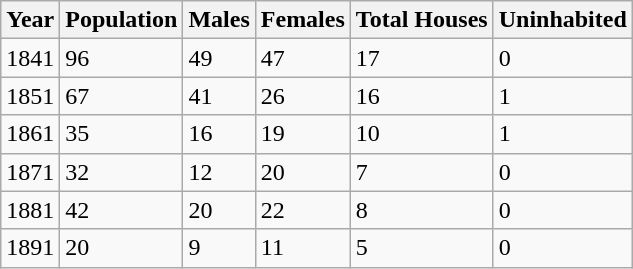<table class="wikitable">
<tr>
<th>Year</th>
<th>Population</th>
<th>Males</th>
<th>Females</th>
<th>Total Houses</th>
<th>Uninhabited</th>
</tr>
<tr>
<td>1841</td>
<td>96</td>
<td>49</td>
<td>47</td>
<td>17</td>
<td>0</td>
</tr>
<tr>
<td>1851</td>
<td>67</td>
<td>41</td>
<td>26</td>
<td>16</td>
<td>1</td>
</tr>
<tr>
<td>1861</td>
<td>35</td>
<td>16</td>
<td>19</td>
<td>10</td>
<td>1</td>
</tr>
<tr>
<td>1871</td>
<td>32</td>
<td>12</td>
<td>20</td>
<td>7</td>
<td>0</td>
</tr>
<tr>
<td>1881</td>
<td>42</td>
<td>20</td>
<td>22</td>
<td>8</td>
<td>0</td>
</tr>
<tr>
<td>1891</td>
<td>20</td>
<td>9</td>
<td>11</td>
<td>5</td>
<td>0</td>
</tr>
</table>
